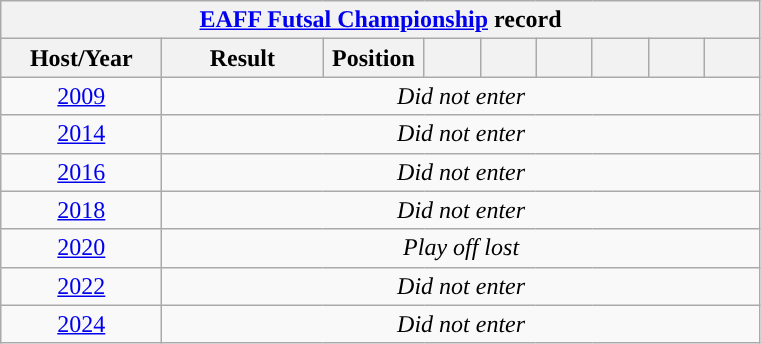<table class="wikitable" style="text-align: center;">
<tr>
<th colspan=9 style="background:color: #0000FF;"><a href='#'>EAFF Futsal Championship</a> record</th>
</tr>
<tr>
<th style="width:100px;">Host/Year</th>
<th style="width:100px;">Result</th>
<th style="width:60px;">Position</th>
<th style="width:30px;"></th>
<th style="width:30px;"></th>
<th style="width:30px;"></th>
<th style="width:30px;"></th>
<th style="width:30px;"></th>
<th style="width:30px;"></th>
</tr>
<tr>
<td> <a href='#'>2009</a></td>
<td colspan=8><em>Did not enter</em></td>
</tr>
<tr>
<td> <a href='#'>2014</a></td>
<td colspan=8><em>Did not enter</em></td>
</tr>
<tr>
<td><a href='#'>2016</a></td>
<td colspan=8><em>Did not enter</em></td>
</tr>
<tr>
<td><a href='#'>2018</a></td>
<td colspan=8><em>Did not enter</em></td>
</tr>
<tr>
<td><a href='#'>2020</a></td>
<td colspan=8><em>Play off lost</em></td>
</tr>
<tr>
<td><a href='#'>2022</a></td>
<td colspan=8><em>Did not enter</em></td>
</tr>
<tr>
<td>    <a href='#'>2024</a></td>
<td colspan=8><em>Did not enter</em></td>
</tr>
</table>
